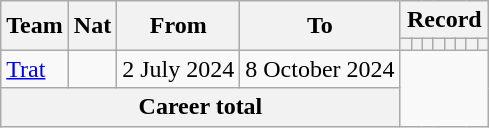<table class="wikitable" style="text-align: center">
<tr>
<th rowspan="2">Team</th>
<th rowspan="2">Nat</th>
<th rowspan="2">From</th>
<th rowspan="2">To</th>
<th colspan="8">Record</th>
</tr>
<tr>
<th></th>
<th></th>
<th></th>
<th></th>
<th></th>
<th></th>
<th></th>
<th></th>
</tr>
<tr>
<td align=left><a href='#'>Trat</a></td>
<td></td>
<td align=left>2 July 2024</td>
<td align=left>8 October 2024<br></td>
</tr>
<tr>
<th colspan=4><strong>Career total</strong><br></th>
</tr>
</table>
